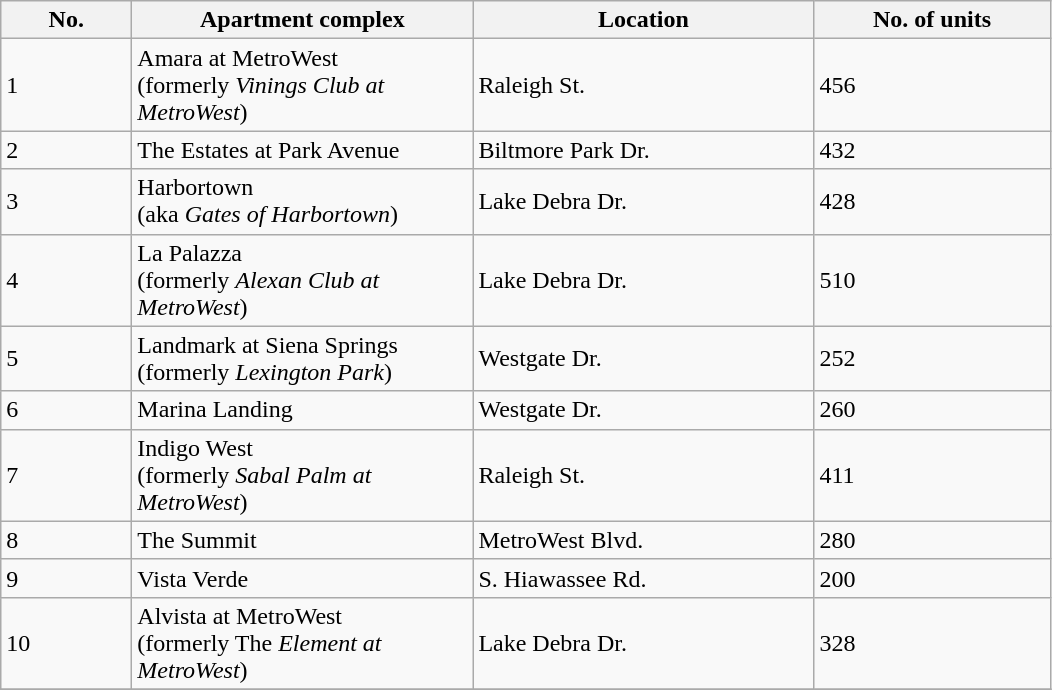<table class="wikitable sortable" style="height:200px">
<tr>
<th width="80">No.</th>
<th width="220">Apartment complex</th>
<th width="220">Location</th>
<th width="150">No. of units</th>
</tr>
<tr -align=center>
<td>1</td>
<td>Amara at MetroWest<br>(formerly <em>Vinings Club at MetroWest</em>)</td>
<td>Raleigh St.</td>
<td>456</td>
</tr>
<tr -align=center>
<td>2</td>
<td>The Estates at Park Avenue</td>
<td>Biltmore Park Dr.</td>
<td>432</td>
</tr>
<tr -align=center>
<td>3</td>
<td>Harbortown<br>(aka <em>Gates of Harbortown</em>)</td>
<td>Lake Debra Dr.</td>
<td>428</td>
</tr>
<tr -align=center>
<td>4</td>
<td>La Palazza<br>(formerly <em>Alexan Club at MetroWest</em>)</td>
<td>Lake Debra Dr.</td>
<td>510</td>
</tr>
<tr -align=center>
<td>5</td>
<td>Landmark at Siena Springs<br>(formerly <em>Lexington Park</em>)</td>
<td>Westgate Dr.</td>
<td>252</td>
</tr>
<tr -align=center>
<td>6</td>
<td>Marina Landing</td>
<td>Westgate Dr.</td>
<td>260</td>
</tr>
<tr -align=center>
<td>7</td>
<td>Indigo West<br>(formerly <em>Sabal Palm at MetroWest</em>)</td>
<td>Raleigh St.</td>
<td>411</td>
</tr>
<tr -align=center>
<td>8</td>
<td>The Summit</td>
<td>MetroWest Blvd.</td>
<td>280</td>
</tr>
<tr -align=center>
<td>9</td>
<td>Vista Verde</td>
<td>S. Hiawassee Rd.</td>
<td>200</td>
</tr>
<tr -align=center>
<td>10</td>
<td>Alvista at MetroWest<br>(formerly The <em>Element at MetroWest</em>)</td>
<td>Lake Debra Dr.</td>
<td>328</td>
</tr>
<tr -align=center>
</tr>
</table>
